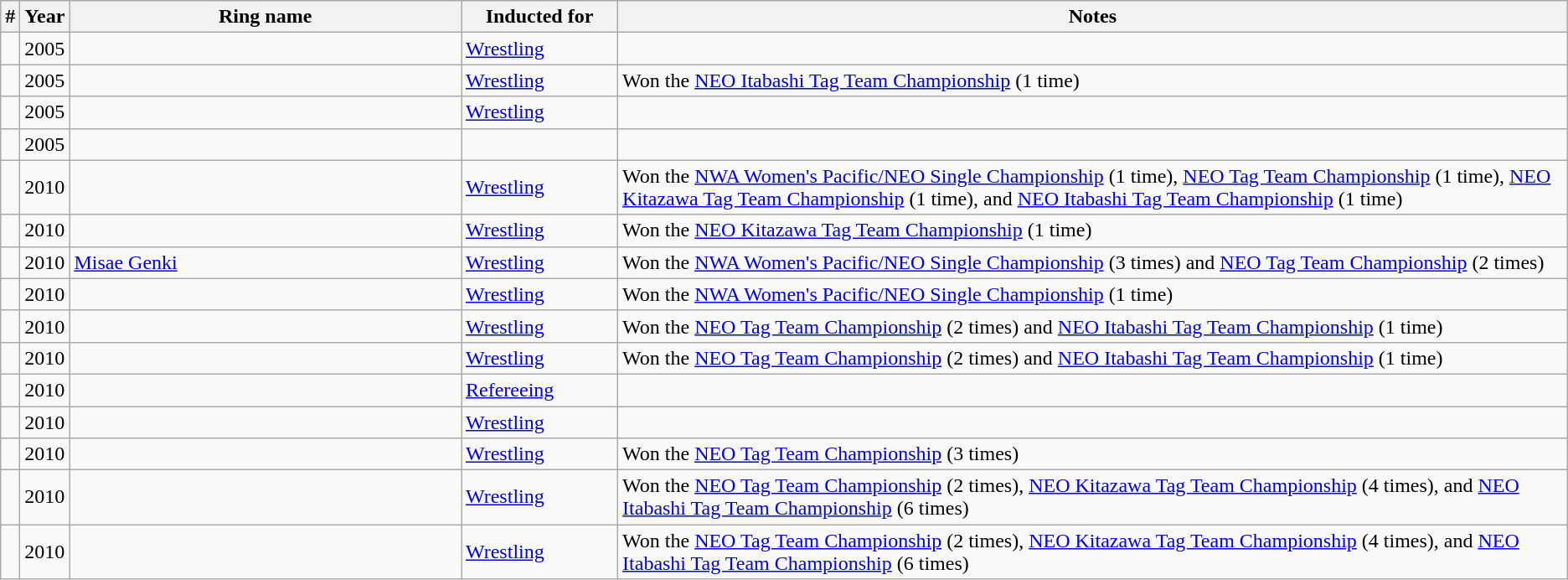<table class="wikitable sortable" style="font-size: 100%">
<tr>
<th width="1%">#</th>
<th width="1%"><strong>Year</strong></th>
<th width="25%"><strong>Ring name</strong><br></th>
<th width="10%"><strong>Inducted for</strong></th>
<th class="unsortable"><strong>Notes</strong></th>
</tr>
<tr>
<td align="center"></td>
<td align="center">2005</td>
<td><br></td>
<td><a href='#'>Wrestling</a></td>
<td></td>
</tr>
<tr>
<td align="center"></td>
<td align="center">2005</td>
<td></td>
<td><a href='#'>Wrestling</a></td>
<td>Won the <a href='#'>NEO Itabashi Tag Team Championship</a> (1 time)</td>
</tr>
<tr>
<td align="center"></td>
<td align="center">2005</td>
<td></td>
<td><a href='#'>Wrestling</a></td>
<td></td>
</tr>
<tr>
<td align="center"></td>
<td align="center">2005</td>
<td></td>
<td></td>
<td></td>
</tr>
<tr>
<td align="center"></td>
<td align="center">2010</td>
<td></td>
<td><a href='#'>Wrestling</a></td>
<td>Won the <a href='#'>NWA Women's Pacific/NEO Single Championship</a> (1 time), <a href='#'>NEO Tag Team Championship</a> (1 time), <a href='#'>NEO Kitazawa Tag Team Championship</a> (1 time), and <a href='#'>NEO Itabashi Tag Team Championship</a> (1 time)</td>
</tr>
<tr>
<td align="center"></td>
<td align="center">2010</td>
<td></td>
<td><a href='#'>Wrestling</a></td>
<td>Won the <a href='#'>NEO Kitazawa Tag Team Championship</a> (1 time)</td>
</tr>
<tr>
<td align="center"></td>
<td align="center">2010</td>
<td><a href='#'>Misae Genki</a><br></td>
<td><a href='#'>Wrestling</a></td>
<td>Won the <a href='#'>NWA Women's Pacific/NEO Single Championship</a> (3 times) and <a href='#'>NEO Tag Team Championship</a> (2 times)</td>
</tr>
<tr>
<td align="center"></td>
<td align="center">2010</td>
<td><br></td>
<td><a href='#'>Wrestling</a></td>
<td>Won the <a href='#'>NWA Women's Pacific/NEO Single Championship</a> (1 time)</td>
</tr>
<tr>
<td align="center"></td>
<td align="center">2010</td>
<td></td>
<td><a href='#'>Wrestling</a></td>
<td>Won the <a href='#'>NEO Tag Team Championship</a> (2 times) and <a href='#'>NEO Itabashi Tag Team Championship</a> (1 time)</td>
</tr>
<tr>
<td align="center"></td>
<td align="center">2010</td>
<td></td>
<td><a href='#'>Wrestling</a></td>
<td>Won the <a href='#'>NEO Tag Team Championship</a> (2 times) and <a href='#'>NEO Itabashi Tag Team Championship</a> (1 time)</td>
</tr>
<tr>
<td align="center"></td>
<td align="center">2010</td>
<td></td>
<td><a href='#'>Refereeing</a></td>
<td></td>
</tr>
<tr>
<td align="center"></td>
<td align="center">2010</td>
<td></td>
<td><a href='#'>Wrestling</a></td>
<td></td>
</tr>
<tr>
<td align="center"></td>
<td align="center">2010</td>
<td></td>
<td><a href='#'>Wrestling</a></td>
<td>Won the <a href='#'>NEO Tag Team Championship</a> (3 times)</td>
</tr>
<tr>
<td align="center"></td>
<td align="center">2010</td>
<td><br></td>
<td><a href='#'>Wrestling</a></td>
<td>Won the <a href='#'>NEO Tag Team Championship</a> (2 times), <a href='#'>NEO Kitazawa Tag Team Championship</a> (4 times), and <a href='#'>NEO Itabashi Tag Team Championship</a> (6 times)</td>
</tr>
<tr>
<td align="center"></td>
<td align="center">2010</td>
<td></td>
<td><a href='#'>Wrestling</a></td>
<td>Won the <a href='#'>NEO Tag Team Championship</a> (2 times), <a href='#'>NEO Kitazawa Tag Team Championship</a> (4 times), and <a href='#'>NEO Itabashi Tag Team Championship</a> (6 times)</td>
</tr>
</table>
